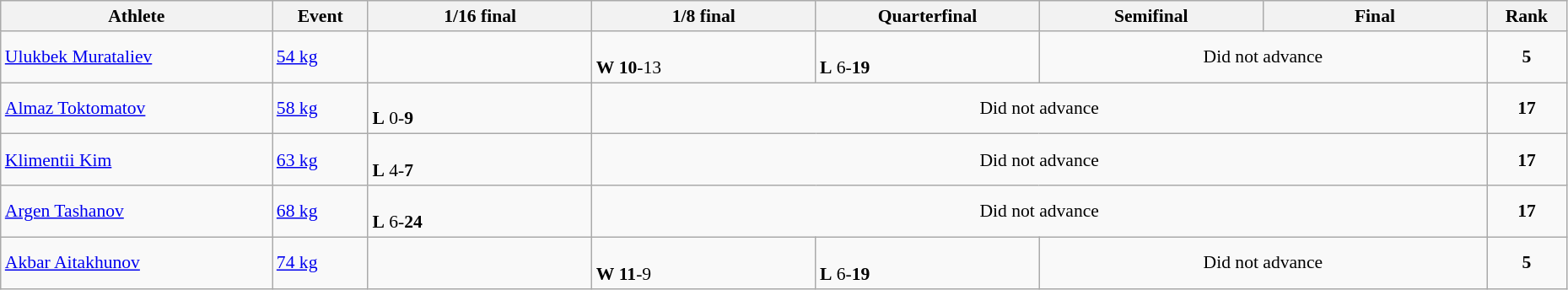<table class="wikitable" width="98%" style="text-align:left; font-size:90%">
<tr>
<th width="17%">Athlete</th>
<th width="6%">Event</th>
<th width="14%">1/16 final</th>
<th width="14%">1/8 final</th>
<th width="14%">Quarterfinal</th>
<th width="14%">Semifinal</th>
<th width="14%">Final</th>
<th width="5%">Rank</th>
</tr>
<tr>
<td><a href='#'>Ulukbek Murataliev</a></td>
<td><a href='#'>54 kg</a></td>
<td></td>
<td><br><strong>W</strong> <strong>10</strong>-13 <strong></strong></td>
<td><br><strong>L</strong> 6-<strong>19</strong></td>
<td align=center colspan=2>Did not advance</td>
<td align=center><strong>5</strong></td>
</tr>
<tr>
<td><a href='#'>Almaz Toktomatov</a></td>
<td><a href='#'>58 kg</a></td>
<td><br><strong>L</strong> 0-<strong>9</strong> <strong></strong></td>
<td align=center colspan=4>Did not advance</td>
<td align=center><strong>17</strong></td>
</tr>
<tr>
<td><a href='#'>Klimentii Kim</a></td>
<td><a href='#'>63 kg</a></td>
<td><br><strong>L</strong> 4-<strong>7</strong></td>
<td align=center colspan=4>Did not advance</td>
<td align=center><strong>17</strong></td>
</tr>
<tr>
<td><a href='#'>Argen Tashanov</a></td>
<td><a href='#'>68 kg</a></td>
<td><br><strong>L</strong> 6-<strong>24</strong> <strong></strong></td>
<td align=center colspan=4>Did not advance</td>
<td align=center><strong>17</strong></td>
</tr>
<tr>
<td><a href='#'>Akbar Aitakhunov</a></td>
<td><a href='#'>74 kg</a></td>
<td></td>
<td><br><strong>W</strong> <strong>11</strong>-9</td>
<td><br><strong>L</strong> 6-<strong>19</strong></td>
<td align=center colspan=2>Did not advance</td>
<td align=center><strong>5</strong></td>
</tr>
</table>
